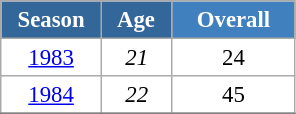<table class="wikitable" style="font-size:95%; text-align:center; border:grey solid 1px; border-collapse:collapse; background:#ffffff;">
<tr>
<th style="background-color:#369; color:white; width:60px;"> Season </th>
<th style="background-color:#369; color:white; width:40px;"> Age </th>
<th style="background-color:#4180be; color:white; width:75px;">Overall</th>
</tr>
<tr>
<td><a href='#'>1983</a></td>
<td><em>21</em></td>
<td>24</td>
</tr>
<tr>
<td><a href='#'>1984</a></td>
<td><em>22</em></td>
<td>45</td>
</tr>
<tr>
</tr>
</table>
